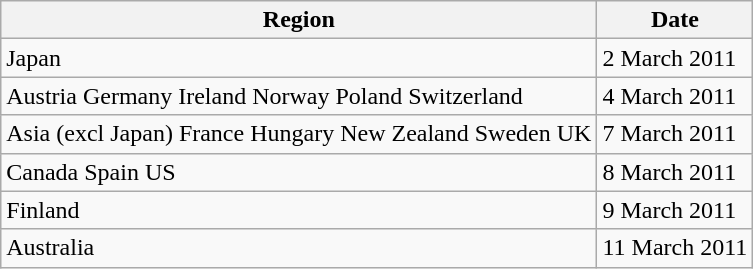<table class="wikitable">
<tr>
<th>Region</th>
<th>Date</th>
</tr>
<tr>
<td> Japan</td>
<td>2 March 2011</td>
</tr>
<tr>
<td> Austria  Germany  Ireland  Norway  Poland  Switzerland</td>
<td>4 March 2011</td>
</tr>
<tr>
<td>Asia (excl Japan)  France  Hungary  New Zealand  Sweden  UK</td>
<td>7 March 2011</td>
</tr>
<tr>
<td> Canada  Spain  US</td>
<td>8 March 2011</td>
</tr>
<tr>
<td> Finland</td>
<td>9 March 2011</td>
</tr>
<tr>
<td> Australia</td>
<td>11 March 2011</td>
</tr>
</table>
